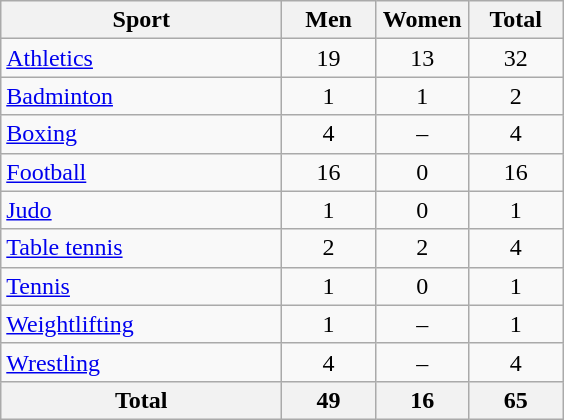<table class="wikitable sortable" style="text-align:center;">
<tr>
<th width=180>Sport</th>
<th width=55>Men</th>
<th width=55>Women</th>
<th width=55>Total</th>
</tr>
<tr>
<td align=left><a href='#'>Athletics</a></td>
<td>19</td>
<td>13</td>
<td>32</td>
</tr>
<tr>
<td align=left><a href='#'>Badminton</a></td>
<td>1</td>
<td>1</td>
<td>2</td>
</tr>
<tr>
<td align=left><a href='#'>Boxing</a></td>
<td>4</td>
<td>–</td>
<td>4</td>
</tr>
<tr>
<td align=left><a href='#'>Football</a></td>
<td>16</td>
<td>0</td>
<td>16</td>
</tr>
<tr>
<td align=left><a href='#'>Judo</a></td>
<td>1</td>
<td>0</td>
<td>1</td>
</tr>
<tr>
<td align=left><a href='#'>Table tennis</a></td>
<td>2</td>
<td>2</td>
<td>4</td>
</tr>
<tr>
<td align=left><a href='#'>Tennis</a></td>
<td>1</td>
<td>0</td>
<td>1</td>
</tr>
<tr>
<td align=left><a href='#'>Weightlifting</a></td>
<td>1</td>
<td>–</td>
<td>1</td>
</tr>
<tr>
<td align=left><a href='#'>Wrestling</a></td>
<td>4</td>
<td>–</td>
<td>4</td>
</tr>
<tr>
<th>Total</th>
<th>49</th>
<th>16</th>
<th>65</th>
</tr>
</table>
